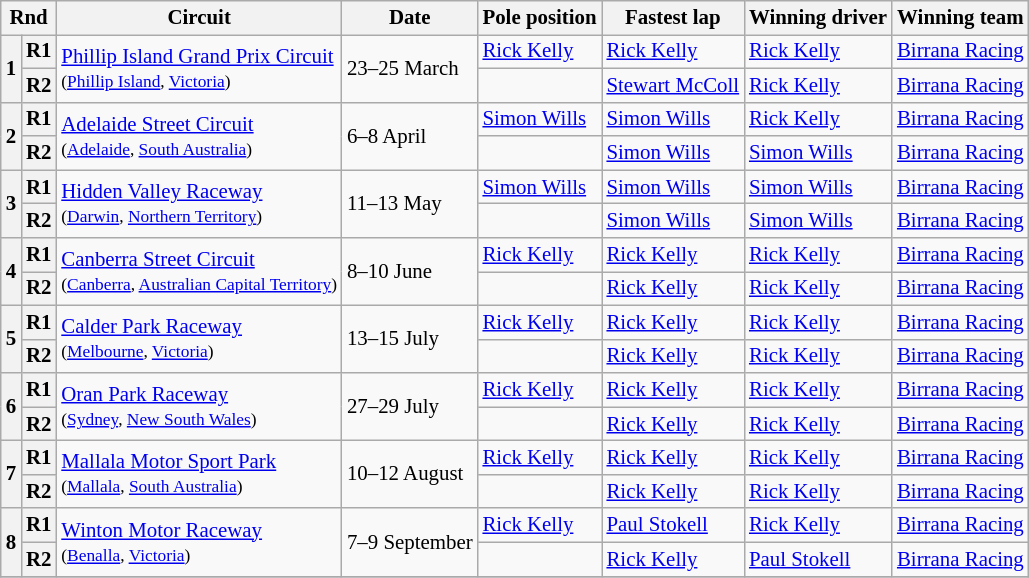<table class="wikitable" style="font-size: 87%;">
<tr>
<th colspan="2">Rnd</th>
<th>Circuit</th>
<th>Date</th>
<th>Pole position</th>
<th>Fastest lap</th>
<th>Winning driver</th>
<th>Winning team</th>
</tr>
<tr>
<th rowspan="2">1</th>
<th>R1</th>
<td rowspan="2"> <a href='#'>Phillip Island Grand Prix Circuit</a><br><small>(<a href='#'>Phillip Island</a>, <a href='#'>Victoria</a>)</small></td>
<td rowspan="2">23–25 March</td>
<td> <a href='#'>Rick Kelly</a></td>
<td> <a href='#'>Rick Kelly</a></td>
<td> <a href='#'>Rick Kelly</a></td>
<td><a href='#'>Birrana Racing</a></td>
</tr>
<tr>
<th>R2</th>
<td></td>
<td> <a href='#'>Stewart McColl</a></td>
<td> <a href='#'>Rick Kelly</a></td>
<td><a href='#'>Birrana Racing</a></td>
</tr>
<tr>
<th rowspan="2">2</th>
<th>R1</th>
<td rowspan="2"> <a href='#'>Adelaide Street Circuit</a><br><small>(<a href='#'>Adelaide</a>, <a href='#'>South Australia</a>)</small></td>
<td rowspan="2">6–8 April</td>
<td> <a href='#'>Simon Wills</a></td>
<td> <a href='#'>Simon Wills</a></td>
<td> <a href='#'>Rick Kelly</a></td>
<td><a href='#'>Birrana Racing</a></td>
</tr>
<tr>
<th>R2</th>
<td></td>
<td> <a href='#'>Simon Wills</a></td>
<td> <a href='#'>Simon Wills</a></td>
<td><a href='#'>Birrana Racing</a></td>
</tr>
<tr>
<th rowspan="2">3</th>
<th>R1</th>
<td rowspan="2"> <a href='#'>Hidden Valley Raceway</a><br><small>(<a href='#'>Darwin</a>, <a href='#'>Northern Territory</a>)</small></td>
<td rowspan="2">11–13 May</td>
<td> <a href='#'>Simon Wills</a></td>
<td> <a href='#'>Simon Wills</a></td>
<td> <a href='#'>Simon Wills</a></td>
<td><a href='#'>Birrana Racing</a></td>
</tr>
<tr>
<th>R2</th>
<td></td>
<td> <a href='#'>Simon Wills</a></td>
<td> <a href='#'>Simon Wills</a></td>
<td><a href='#'>Birrana Racing</a></td>
</tr>
<tr>
<th rowspan="2">4</th>
<th>R1</th>
<td rowspan="2"> <a href='#'>Canberra Street Circuit</a><br><small>(<a href='#'>Canberra</a>, <a href='#'>Australian Capital Territory</a>)</small></td>
<td rowspan="2">8–10 June</td>
<td> <a href='#'>Rick Kelly</a></td>
<td> <a href='#'>Rick Kelly</a></td>
<td> <a href='#'>Rick Kelly</a></td>
<td><a href='#'>Birrana Racing</a></td>
</tr>
<tr>
<th>R2</th>
<td></td>
<td> <a href='#'>Rick Kelly</a></td>
<td> <a href='#'>Rick Kelly</a></td>
<td><a href='#'>Birrana Racing</a></td>
</tr>
<tr>
<th rowspan="2">5</th>
<th>R1</th>
<td rowspan="2"> <a href='#'>Calder Park Raceway</a><br><small>(<a href='#'>Melbourne</a>, <a href='#'>Victoria</a>)</small></td>
<td rowspan="2">13–15 July</td>
<td> <a href='#'>Rick Kelly</a></td>
<td> <a href='#'>Rick Kelly</a></td>
<td> <a href='#'>Rick Kelly</a></td>
<td><a href='#'>Birrana Racing</a></td>
</tr>
<tr>
<th>R2</th>
<td></td>
<td> <a href='#'>Rick Kelly</a></td>
<td> <a href='#'>Rick Kelly</a></td>
<td><a href='#'>Birrana Racing</a></td>
</tr>
<tr>
<th rowspan="2">6</th>
<th>R1</th>
<td rowspan="2"> <a href='#'>Oran Park Raceway</a><br><small>(<a href='#'>Sydney</a>, <a href='#'>New South Wales</a>)</small></td>
<td rowspan="2">27–29 July</td>
<td> <a href='#'>Rick Kelly</a></td>
<td> <a href='#'>Rick Kelly</a></td>
<td> <a href='#'>Rick Kelly</a></td>
<td><a href='#'>Birrana Racing</a></td>
</tr>
<tr>
<th>R2</th>
<td></td>
<td> <a href='#'>Rick Kelly</a></td>
<td> <a href='#'>Rick Kelly</a></td>
<td><a href='#'>Birrana Racing</a></td>
</tr>
<tr>
<th rowspan="2">7</th>
<th>R1</th>
<td rowspan="2"> <a href='#'>Mallala Motor Sport Park</a><br><small>(<a href='#'>Mallala</a>, <a href='#'>South Australia</a>)</small></td>
<td rowspan="2">10–12 August</td>
<td> <a href='#'>Rick Kelly</a></td>
<td> <a href='#'>Rick Kelly</a></td>
<td> <a href='#'>Rick Kelly</a></td>
<td><a href='#'>Birrana Racing</a></td>
</tr>
<tr>
<th>R2</th>
<td></td>
<td> <a href='#'>Rick Kelly</a></td>
<td> <a href='#'>Rick Kelly</a></td>
<td><a href='#'>Birrana Racing</a></td>
</tr>
<tr>
<th rowspan="2">8</th>
<th>R1</th>
<td rowspan="2"> <a href='#'>Winton Motor Raceway</a><br><small>(<a href='#'>Benalla</a>, <a href='#'>Victoria</a>)</small></td>
<td rowspan="2">7–9 September</td>
<td> <a href='#'>Rick Kelly</a></td>
<td> <a href='#'>Paul Stokell</a></td>
<td> <a href='#'>Rick Kelly</a></td>
<td><a href='#'>Birrana Racing</a></td>
</tr>
<tr>
<th>R2</th>
<td></td>
<td> <a href='#'>Rick Kelly</a></td>
<td> <a href='#'>Paul Stokell</a></td>
<td><a href='#'>Birrana Racing</a></td>
</tr>
<tr>
</tr>
</table>
